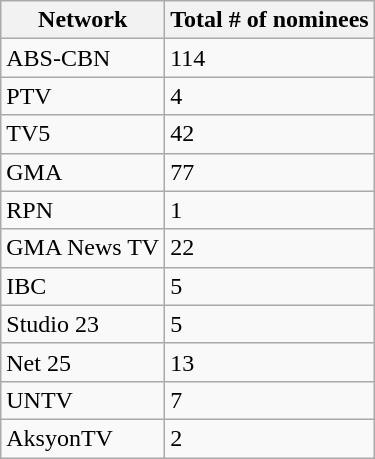<table class="wikitable sortable">
<tr>
<th>Network</th>
<th>Total # of nominees</th>
</tr>
<tr>
<td>ABS-CBN</td>
<td>114</td>
</tr>
<tr>
<td>PTV</td>
<td>4</td>
</tr>
<tr>
<td>TV5</td>
<td>42</td>
</tr>
<tr>
<td>GMA</td>
<td>77</td>
</tr>
<tr>
<td>RPN</td>
<td>1</td>
</tr>
<tr>
<td>GMA News TV</td>
<td>22</td>
</tr>
<tr>
<td>IBC</td>
<td>5</td>
</tr>
<tr>
<td>Studio 23</td>
<td>5</td>
</tr>
<tr>
<td>Net 25</td>
<td>13</td>
</tr>
<tr>
<td>UNTV</td>
<td>7</td>
</tr>
<tr>
<td>AksyonTV</td>
<td>2</td>
</tr>
</table>
